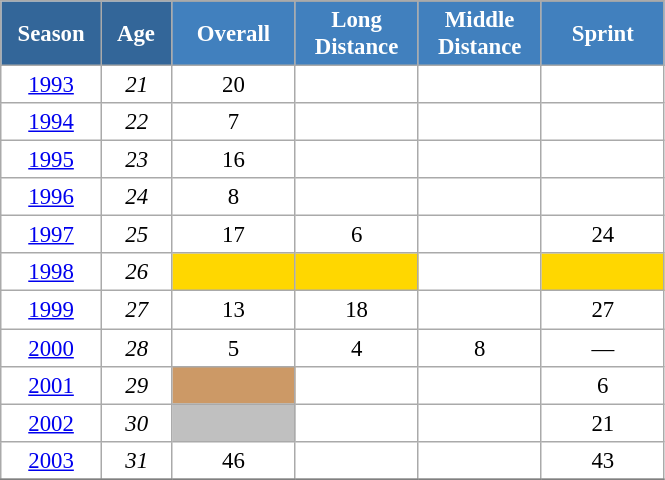<table class="wikitable" style="font-size:95%; text-align:center; border:grey solid 1px; border-collapse:collapse; background:#ffffff;">
<tr>
<th style="background-color:#369; color:white; width:60px;" rowspan="2"> Season </th>
<th style="background-color:#369; color:white; width:40px;" rowspan="2"> Age </th>
</tr>
<tr>
<th style="background-color:#4180be; color:white; width:75px;">Overall</th>
<th style="background-color:#4180be; color:white; width:75px;">Long Distance</th>
<th style="background-color:#4180be; color:white; width:75px;">Middle Distance</th>
<th style="background-color:#4180be; color:white; width:75px;">Sprint</th>
</tr>
<tr>
<td><a href='#'>1993</a></td>
<td><em>21</em></td>
<td>20</td>
<td></td>
<td></td>
<td></td>
</tr>
<tr>
<td><a href='#'>1994</a></td>
<td><em>22</em></td>
<td>7</td>
<td></td>
<td></td>
<td></td>
</tr>
<tr>
<td><a href='#'>1995</a></td>
<td><em>23</em></td>
<td>16</td>
<td></td>
<td></td>
<td></td>
</tr>
<tr>
<td><a href='#'>1996</a></td>
<td><em>24</em></td>
<td>8</td>
<td></td>
<td></td>
<td></td>
</tr>
<tr>
<td><a href='#'>1997</a></td>
<td><em>25</em></td>
<td>17</td>
<td>6</td>
<td></td>
<td>24</td>
</tr>
<tr>
<td><a href='#'>1998</a></td>
<td><em>26</em></td>
<td style="background:gold;"></td>
<td style="background:gold;"></td>
<td></td>
<td style="background:gold;"></td>
</tr>
<tr>
<td><a href='#'>1999</a></td>
<td><em>27</em></td>
<td>13</td>
<td>18</td>
<td></td>
<td>27</td>
</tr>
<tr>
<td><a href='#'>2000</a></td>
<td><em>28</em></td>
<td>5</td>
<td>4</td>
<td>8</td>
<td>—</td>
</tr>
<tr>
<td><a href='#'>2001</a></td>
<td><em>29</em></td>
<td style="background:#c96;"></td>
<td></td>
<td></td>
<td>6</td>
</tr>
<tr>
<td><a href='#'>2002</a></td>
<td><em>30</em></td>
<td style="background:silver;"></td>
<td></td>
<td></td>
<td>21</td>
</tr>
<tr>
<td><a href='#'>2003</a></td>
<td><em>31</em></td>
<td>46</td>
<td></td>
<td></td>
<td>43</td>
</tr>
<tr>
</tr>
</table>
